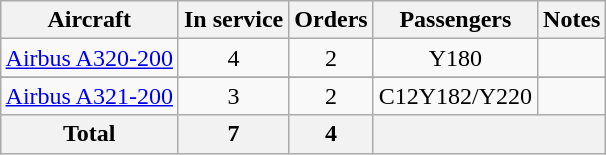<table class="wikitable" style="margin:0.5em auto; text-align:center">
<tr>
<th>Aircraft</th>
<th>In service</th>
<th>Orders</th>
<th>Passengers</th>
<th>Notes</th>
</tr>
<tr>
<td><a href='#'>Airbus A320-200</a></td>
<td>4 </td>
<td>2</td>
<td>Y180</td>
<td></td>
</tr>
<tr>
</tr>
<tr>
<td><a href='#'>Airbus A321-200</a></td>
<td>3</td>
<td>2</td>
<td>C12Y182/Y220</td>
<td></td>
</tr>
<tr>
<th>Total</th>
<th>7</th>
<th>4</th>
<th colspan="4"></th>
</tr>
</table>
